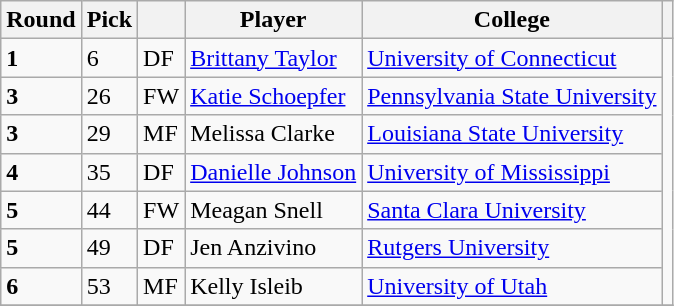<table class="wikitable">
<tr>
<th>Round</th>
<th>Pick</th>
<th></th>
<th>Player</th>
<th>College</th>
<th></th>
</tr>
<tr>
<td><strong>1</strong></td>
<td>6</td>
<td>DF</td>
<td> <a href='#'>Brittany Taylor</a></td>
<td><a href='#'>University of Connecticut</a></td>
<td rowspan=7></td>
</tr>
<tr>
<td><strong>3</strong></td>
<td>26</td>
<td>FW</td>
<td> <a href='#'>Katie Schoepfer</a></td>
<td><a href='#'>Pennsylvania State University</a></td>
</tr>
<tr>
<td><strong>3</strong></td>
<td>29</td>
<td>MF</td>
<td> Melissa Clarke</td>
<td><a href='#'>Louisiana State University</a></td>
</tr>
<tr>
<td><strong>4</strong></td>
<td>35</td>
<td>DF</td>
<td> <a href='#'>Danielle Johnson</a></td>
<td><a href='#'>University of Mississippi</a></td>
</tr>
<tr>
<td><strong>5</strong></td>
<td>44</td>
<td>FW</td>
<td> Meagan Snell</td>
<td><a href='#'>Santa Clara University</a></td>
</tr>
<tr>
<td><strong>5</strong></td>
<td>49</td>
<td>DF</td>
<td> Jen Anzivino</td>
<td><a href='#'>Rutgers University</a></td>
</tr>
<tr>
<td><strong>6</strong></td>
<td>53</td>
<td>MF</td>
<td> Kelly Isleib</td>
<td><a href='#'>University of Utah</a></td>
</tr>
<tr>
</tr>
</table>
